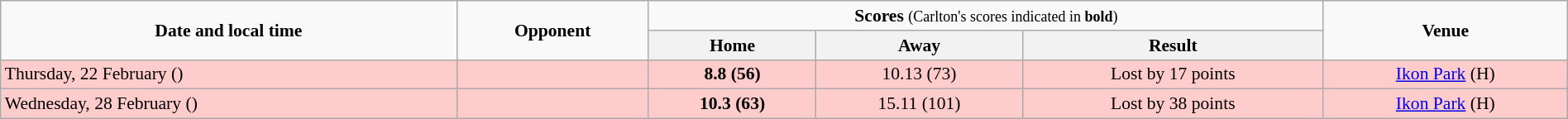<table class="wikitable" style="font-size:90%; text-align:center; width: 100%; margin-left: auto; margin-right: auto;">
<tr>
<td rowspan=2><strong>Date and local time</strong></td>
<td rowspan=2><strong>Opponent</strong></td>
<td colspan=3><strong>Scores</strong> <small>(Carlton's scores indicated in <strong>bold</strong>)</small></td>
<td rowspan=2><strong>Venue</strong></td>
</tr>
<tr>
<th>Home</th>
<th>Away</th>
<th>Result</th>
</tr>
<tr style="background:#fcc;">
<td align=left>Thursday, 22 February ()</td>
<td align=left></td>
<td><strong>8.8 (56)</strong></td>
<td>10.13 (73)</td>
<td>Lost by 17 points</td>
<td><a href='#'>Ikon Park</a> (H)</td>
</tr>
<tr style="background:#fcc;">
<td align=left>Wednesday, 28 February ()</td>
<td align=left></td>
<td><strong>10.3 (63)</strong></td>
<td>15.11 (101)</td>
<td>Lost by 38 points</td>
<td><a href='#'>Ikon Park</a> (H)</td>
</tr>
</table>
